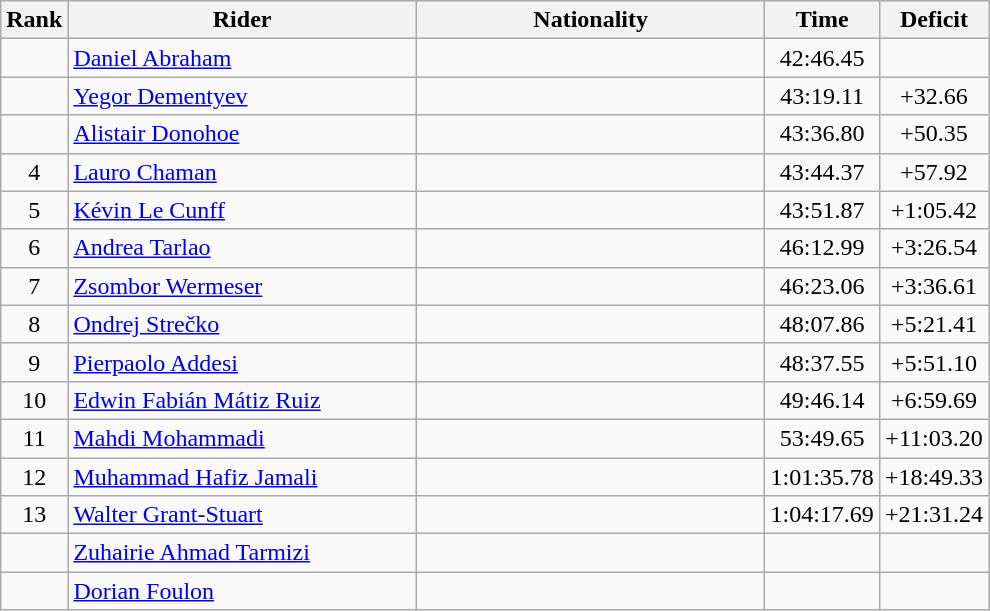<table class="wikitable sortable" style="text-align:center">
<tr style="background:#efefef;">
<th width="30">Rank</th>
<th width="225">Rider</th>
<th width="225">Nationality</th>
<th width="55">Time</th>
<th width="55">Deficit</th>
</tr>
<tr>
<td></td>
<td align="left"><a href='#'>Daniel Abraham</a></td>
<td align="left"></td>
<td>42:46.45</td>
<td></td>
</tr>
<tr>
<td></td>
<td align="left"><a href='#'>Yegor Dementyev</a></td>
<td align="left"></td>
<td>43:19.11</td>
<td>+32.66</td>
</tr>
<tr>
<td></td>
<td align="left"><a href='#'>Alistair Donohoe</a></td>
<td align="left"></td>
<td>43:36.80</td>
<td>+50.35</td>
</tr>
<tr>
<td>4</td>
<td align="left"><a href='#'>Lauro Chaman</a></td>
<td align="left"></td>
<td>43:44.37</td>
<td>+57.92</td>
</tr>
<tr>
<td>5</td>
<td align="left"><a href='#'>Kévin Le Cunff</a></td>
<td align="left"></td>
<td>43:51.87</td>
<td>+1:05.42</td>
</tr>
<tr>
<td>6</td>
<td align="left"><a href='#'>Andrea Tarlao</a></td>
<td align="left"></td>
<td>46:12.99</td>
<td>+3:26.54</td>
</tr>
<tr>
<td>7</td>
<td align="left"><a href='#'>Zsombor Wermeser</a></td>
<td align="left"></td>
<td>46:23.06</td>
<td>+3:36.61</td>
</tr>
<tr>
<td>8</td>
<td align="left"><a href='#'>Ondrej Strečko</a></td>
<td align="left"></td>
<td>48:07.86</td>
<td>+5:21.41</td>
</tr>
<tr>
<td>9</td>
<td align="left"><a href='#'>Pierpaolo Addesi</a></td>
<td align="left"></td>
<td>48:37.55</td>
<td>+5:51.10</td>
</tr>
<tr>
<td>10</td>
<td align="left"><a href='#'>Edwin Fabián Mátiz Ruiz</a></td>
<td align="left"></td>
<td>49:46.14</td>
<td>+6:59.69</td>
</tr>
<tr>
<td>11</td>
<td align="left"><a href='#'>Mahdi Mohammadi</a></td>
<td align="left"></td>
<td>53:49.65</td>
<td>+11:03.20</td>
</tr>
<tr>
<td>12</td>
<td align="left"><a href='#'>Muhammad Hafiz Jamali</a></td>
<td align="left"></td>
<td>1:01:35.78</td>
<td>+18:49.33</td>
</tr>
<tr>
<td>13</td>
<td align="left"><a href='#'>Walter Grant-Stuart</a></td>
<td align="left"></td>
<td>1:04:17.69</td>
<td>+21:31.24</td>
</tr>
<tr>
<td></td>
<td align="left"><a href='#'>Zuhairie Ahmad Tarmizi</a></td>
<td align="left"></td>
<td></td>
<td></td>
</tr>
<tr>
<td></td>
<td align="left"><a href='#'>Dorian Foulon</a></td>
<td align="left"></td>
<td></td>
<td></td>
</tr>
</table>
